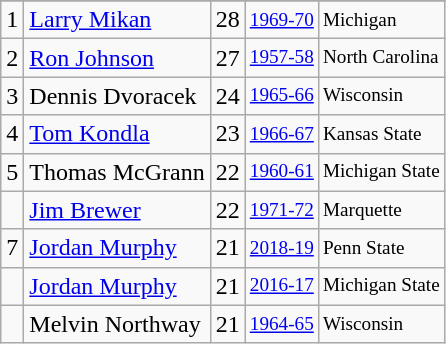<table class="wikitable">
<tr>
</tr>
<tr>
<td>1</td>
<td><a href='#'>Larry Mikan</a></td>
<td>28</td>
<td style="font-size:80%;"><a href='#'>1969-70</a></td>
<td style="font-size:80%;">Michigan</td>
</tr>
<tr>
<td>2</td>
<td><a href='#'>Ron Johnson</a></td>
<td>27</td>
<td style="font-size:80%;"><a href='#'>1957-58</a></td>
<td style="font-size:80%;">North Carolina</td>
</tr>
<tr>
<td>3</td>
<td>Dennis Dvoracek</td>
<td>24</td>
<td style="font-size:80%;"><a href='#'>1965-66</a></td>
<td style="font-size:80%;">Wisconsin</td>
</tr>
<tr>
<td>4</td>
<td><a href='#'>Tom Kondla</a></td>
<td>23</td>
<td style="font-size:80%;"><a href='#'>1966-67</a></td>
<td style="font-size:80%;">Kansas State</td>
</tr>
<tr>
<td>5</td>
<td>Thomas McGrann</td>
<td>22</td>
<td style="font-size:80%;"><a href='#'>1960-61</a></td>
<td style="font-size:80%;">Michigan State</td>
</tr>
<tr>
<td></td>
<td><a href='#'>Jim Brewer</a></td>
<td>22</td>
<td style="font-size:80%;"><a href='#'>1971-72</a></td>
<td style="font-size:80%;">Marquette</td>
</tr>
<tr>
<td>7</td>
<td><a href='#'>Jordan Murphy</a></td>
<td>21</td>
<td style="font-size:80%;"><a href='#'>2018-19</a></td>
<td style="font-size:80%;">Penn State</td>
</tr>
<tr>
<td></td>
<td><a href='#'>Jordan Murphy</a></td>
<td>21</td>
<td style="font-size:80%;"><a href='#'>2016-17</a></td>
<td style="font-size:80%;">Michigan State</td>
</tr>
<tr>
<td></td>
<td>Melvin Northway</td>
<td>21</td>
<td style="font-size:80%;"><a href='#'>1964-65</a></td>
<td style="font-size:80%;">Wisconsin</td>
</tr>
</table>
